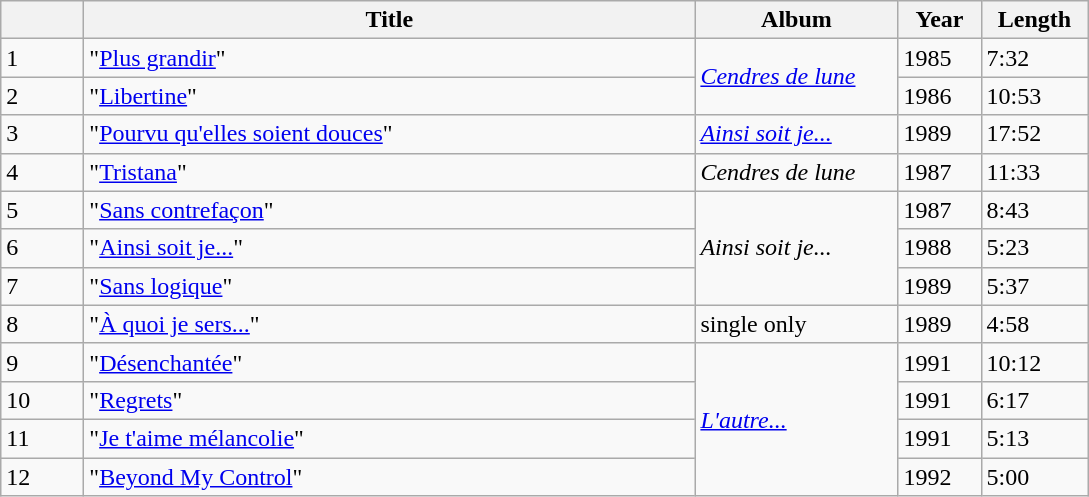<table class="wikitable" st>
<tr>
<th style="width:3em"></th>
<th style="width:25em">Title</th>
<th style="width:8em">Album</th>
<th style="width:3em">Year</th>
<th style="width:4em">Length</th>
</tr>
<tr>
<td>1</td>
<td>"<a href='#'>Plus grandir</a>"</td>
<td rowspan=2><em><a href='#'>Cendres de lune</a></em></td>
<td>1985</td>
<td>7:32</td>
</tr>
<tr>
<td>2</td>
<td>"<a href='#'>Libertine</a>"</td>
<td>1986</td>
<td>10:53</td>
</tr>
<tr>
<td>3</td>
<td>"<a href='#'>Pourvu qu'elles soient douces</a>"</td>
<td><em><a href='#'>Ainsi soit je...</a></em></td>
<td>1989</td>
<td>17:52</td>
</tr>
<tr>
<td>4</td>
<td>"<a href='#'>Tristana</a>"</td>
<td><em>Cendres de lune</em></td>
<td>1987</td>
<td>11:33</td>
</tr>
<tr>
<td>5</td>
<td>"<a href='#'>Sans contrefaçon</a>"</td>
<td rowspan=3><em>Ainsi soit je...</em></td>
<td>1987</td>
<td>8:43</td>
</tr>
<tr>
<td>6</td>
<td>"<a href='#'>Ainsi soit je...</a>"</td>
<td>1988</td>
<td>5:23</td>
</tr>
<tr>
<td>7</td>
<td>"<a href='#'>Sans logique</a>"</td>
<td>1989</td>
<td>5:37</td>
</tr>
<tr>
<td>8</td>
<td>"<a href='#'>À quoi je sers...</a>"</td>
<td>single only</td>
<td>1989</td>
<td>4:58</td>
</tr>
<tr>
<td>9</td>
<td>"<a href='#'>Désenchantée</a>"</td>
<td rowspan=4><em><a href='#'>L'autre...</a></em></td>
<td>1991</td>
<td>10:12</td>
</tr>
<tr>
<td>10</td>
<td>"<a href='#'>Regrets</a>"</td>
<td>1991</td>
<td>6:17</td>
</tr>
<tr>
<td>11</td>
<td>"<a href='#'>Je t'aime mélancolie</a>"</td>
<td>1991</td>
<td>5:13</td>
</tr>
<tr>
<td>12</td>
<td>"<a href='#'>Beyond My Control</a>"</td>
<td>1992</td>
<td>5:00</td>
</tr>
</table>
